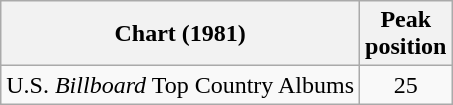<table class="wikitable">
<tr>
<th>Chart (1981)</th>
<th>Peak<br>position</th>
</tr>
<tr>
<td>U.S. <em>Billboard</em> Top Country Albums</td>
<td align="center">25</td>
</tr>
</table>
